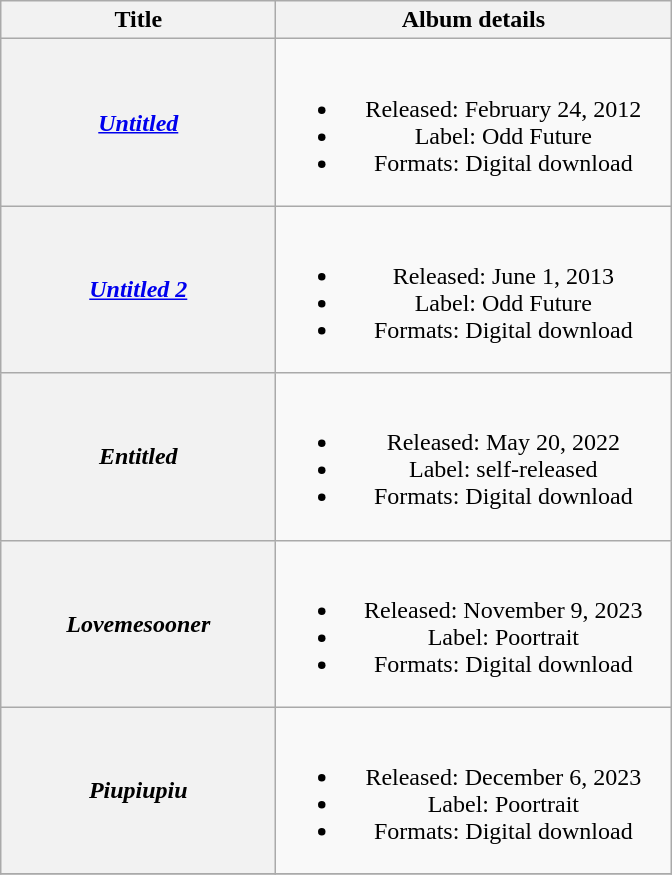<table class="wikitable plainrowheaders" style="text-align:center;">
<tr>
<th scope="col" style="width:11em;">Title</th>
<th scope="col" style="width:16em;">Album details</th>
</tr>
<tr>
<th scope="row"><em><a href='#'>Untitled</a></em><br></th>
<td><br><ul><li>Released: February 24, 2012</li><li>Label: Odd Future</li><li>Formats: Digital download</li></ul></td>
</tr>
<tr>
<th scope="row"><em><a href='#'>Untitled 2</a></em><br></th>
<td><br><ul><li>Released: June 1, 2013</li><li>Label: Odd Future</li><li>Formats: Digital download</li></ul></td>
</tr>
<tr>
<th scope="row"><em>Entitled</em></th>
<td><br><ul><li>Released: May 20, 2022</li><li>Label: self-released</li><li>Formats: Digital download</li></ul></td>
</tr>
<tr>
<th scope="row"><em>Lovemesooner</em><br></th>
<td><br><ul><li>Released: November 9, 2023</li><li>Label: Poortrait</li><li>Formats: Digital download</li></ul></td>
</tr>
<tr>
<th scope="row"><em>Piupiupiu</em><br></th>
<td><br><ul><li>Released: December 6, 2023</li><li>Label: Poortrait</li><li>Formats: Digital download</li></ul></td>
</tr>
<tr>
</tr>
</table>
